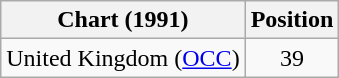<table class="wikitable">
<tr>
<th align="left">Chart (1991)</th>
<th style="text-align:center;">Position</th>
</tr>
<tr>
<td>United Kingdom (<a href='#'>OCC</a>)</td>
<td style="text-align:center;">39</td>
</tr>
</table>
